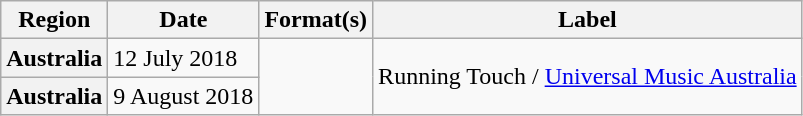<table class="wikitable plainrowheaders">
<tr>
<th scope="col">Region</th>
<th scope="col">Date</th>
<th scope="col">Format(s)</th>
<th scope="col">Label</th>
</tr>
<tr>
<th scope="row">Australia</th>
<td>12 July 2018</td>
<td rowspan="2"></td>
<td rowspan="2">Running Touch / <a href='#'>Universal Music Australia</a></td>
</tr>
<tr>
<th scope="row">Australia</th>
<td>9 August 2018</td>
</tr>
</table>
